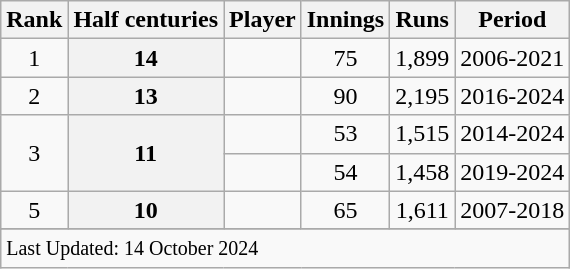<table class="wikitable plainrowheaders sortable">
<tr>
<th scope=col>Rank</th>
<th scope=col>Half centuries</th>
<th scope=col>Player</th>
<th scope=col>Innings</th>
<th scope=col>Runs</th>
<th scope=col>Period</th>
</tr>
<tr>
<td align=center>1</td>
<th scope=row style=text-align:center;>14</th>
<td></td>
<td align=center>75</td>
<td align=center>1,899</td>
<td>2006-2021</td>
</tr>
<tr>
<td align=center>2</td>
<th scope=row style=text-align:center;>13</th>
<td></td>
<td align=center>90</td>
<td align=center>2,195</td>
<td>2016-2024</td>
</tr>
<tr>
<td align=center rowspan=2>3</td>
<th scope=row style=text-align:center; rowspan=2>11</th>
<td></td>
<td align=center>53</td>
<td align=center>1,515</td>
<td>2014-2024</td>
</tr>
<tr>
<td></td>
<td align=center>54</td>
<td align=center>1,458</td>
<td>2019-2024</td>
</tr>
<tr>
<td align=center>5</td>
<th scope=row style=text-align:center;>10</th>
<td></td>
<td align=center>65</td>
<td align=center>1,611</td>
<td>2007-2018</td>
</tr>
<tr>
</tr>
<tr class=sortbottom>
<td colspan=6><small>Last Updated: 14 October 2024</small></td>
</tr>
</table>
